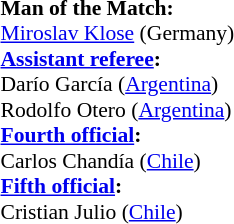<table width=50% style="font-size: 90%">
<tr>
<td><br><strong>Man of the Match:</strong>
<br><a href='#'>Miroslav Klose</a> (Germany)<br><strong><a href='#'>Assistant referee</a>:</strong>
<br>Darío García (<a href='#'>Argentina</a>)
<br>Rodolfo Otero (<a href='#'>Argentina</a>)
<br><strong><a href='#'>Fourth official</a>:</strong>
<br>Carlos Chandía (<a href='#'>Chile</a>)
<br><strong><a href='#'>Fifth official</a>:</strong>
<br>Cristian Julio (<a href='#'>Chile</a>)</td>
</tr>
</table>
